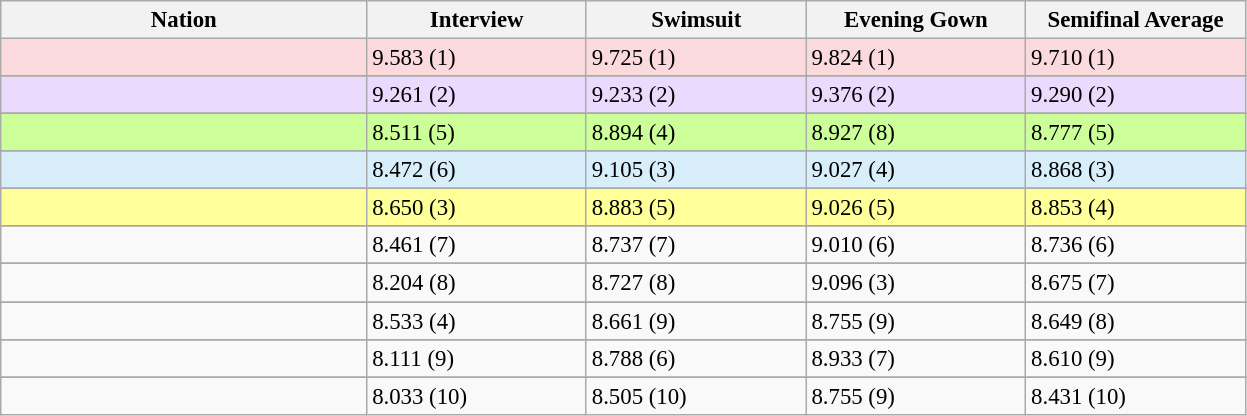<table class="wikitable sortable collapsible" style="font-size:95%">
<tr>
<th width="25%">Nation</th>
<th width="15%">Interview</th>
<th width="15%">Swimsuit</th>
<th width="15%">Evening Gown</th>
<th width="15%">Semifinal Average</th>
</tr>
<tr style="background-color:#FADADD;">
<td><strong></strong></td>
<td>9.583 (1)</td>
<td>9.725 (1)</td>
<td>9.824 (1)</td>
<td>9.710 (1)</td>
</tr>
<tr>
</tr>
<tr style="background-color:#eadafd;">
<td><strong></strong></td>
<td>9.261 (2)</td>
<td>9.233 (2)</td>
<td>9.376 (2)</td>
<td>9.290 (2)</td>
</tr>
<tr>
</tr>
<tr style="background-color:#ccff99;">
<td><strong></strong></td>
<td>8.511 (5)</td>
<td>8.894 (4)</td>
<td>8.927 (8)</td>
<td>8.777 (5)</td>
</tr>
<tr>
</tr>
<tr style="background-color:#d9eefb;">
<td><strong></strong></td>
<td>8.472 (6)</td>
<td>9.105 (3)</td>
<td>9.027 (4)</td>
<td>8.868 (3)</td>
</tr>
<tr>
</tr>
<tr style="background-color:#ffff99;">
<td><strong></strong></td>
<td>8.650 (3)</td>
<td>8.883 (5)</td>
<td>9.026 (5)</td>
<td>8.853 (4)</td>
</tr>
<tr>
</tr>
<tr>
<td><strong></strong></td>
<td>8.461 (7)</td>
<td>8.737 (7)</td>
<td>9.010 (6)</td>
<td>8.736 (6)</td>
</tr>
<tr>
</tr>
<tr>
<td><strong></strong></td>
<td>8.204 (8)</td>
<td>8.727 (8)</td>
<td>9.096 (3)</td>
<td>8.675 (7)</td>
</tr>
<tr>
</tr>
<tr>
<td><strong></strong></td>
<td>8.533 (4)</td>
<td>8.661 (9)</td>
<td>8.755 (9)</td>
<td>8.649 (8)</td>
</tr>
<tr>
</tr>
<tr>
<td><strong></strong></td>
<td>8.111 (9)</td>
<td>8.788 (6)</td>
<td>8.933 (7)</td>
<td>8.610 (9)</td>
</tr>
<tr>
</tr>
<tr>
<td><strong></strong></td>
<td>8.033 (10)</td>
<td>8.505 (10)</td>
<td>8.755 (9)</td>
<td>8.431 (10)</td>
</tr>
</table>
